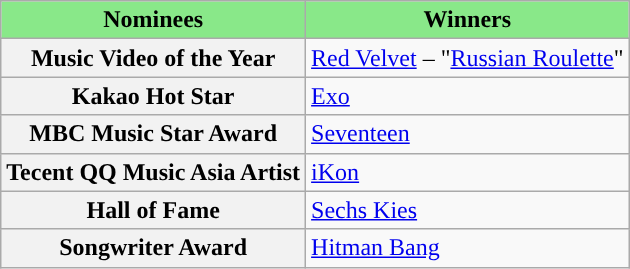<table class="wikitable plainrowheaders">
<tr>
<th style="background:#89E889;">Nominees</th>
<th style="background:#89E889;">Winners</th>
</tr>
<tr>
<th scope="row">Music Video of the Year</th>
<td><a href='#'>Red Velvet</a> – "<a href='#'>Russian Roulette</a>"</td>
</tr>
<tr>
<th scope="row">Kakao Hot Star</th>
<td><a href='#'>Exo</a></td>
</tr>
<tr>
<th scope="row">MBC Music Star Award</th>
<td><a href='#'>Seventeen</a></td>
</tr>
<tr>
<th scope="row">Tecent QQ Music Asia Artist</th>
<td><a href='#'>iKon</a></td>
</tr>
<tr>
<th scope="row">Hall of Fame</th>
<td><a href='#'>Sechs Kies</a></td>
</tr>
<tr>
<th scope="row">Songwriter Award</th>
<td><a href='#'>Hitman Bang</a></td>
</tr>
</table>
